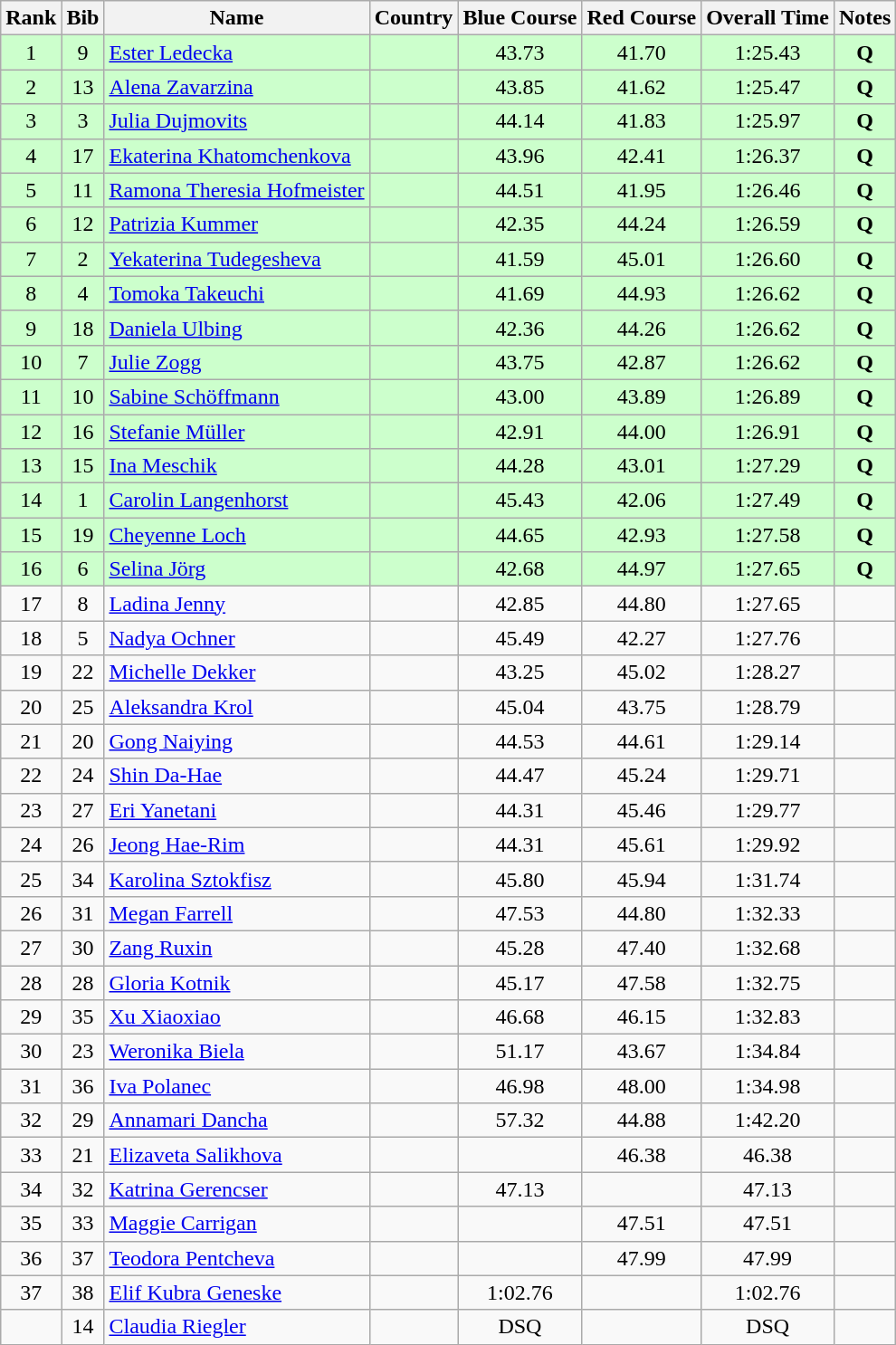<table class="wikitable sortable" style="text-align:center">
<tr>
<th>Rank</th>
<th>Bib</th>
<th>Name</th>
<th>Country</th>
<th>Blue Course</th>
<th>Red Course</th>
<th>Overall Time</th>
<th>Notes</th>
</tr>
<tr bgcolor="#ccffcc">
<td>1</td>
<td>9</td>
<td align=left><a href='#'>Ester Ledecka</a></td>
<td align=left></td>
<td>43.73</td>
<td>41.70</td>
<td>1:25.43</td>
<td><strong>Q</strong></td>
</tr>
<tr bgcolor="#ccffcc">
<td>2</td>
<td>13</td>
<td align=left><a href='#'>Alena Zavarzina</a></td>
<td align=left></td>
<td>43.85</td>
<td>41.62</td>
<td>1:25.47</td>
<td><strong>Q</strong></td>
</tr>
<tr bgcolor="#ccffcc">
<td>3</td>
<td>3</td>
<td align=left><a href='#'>Julia Dujmovits</a></td>
<td align=left></td>
<td>44.14</td>
<td>41.83</td>
<td>1:25.97</td>
<td><strong>Q</strong></td>
</tr>
<tr bgcolor="#ccffcc">
<td>4</td>
<td>17</td>
<td align=left><a href='#'>Ekaterina Khatomchenkova</a></td>
<td align=left></td>
<td>43.96</td>
<td>42.41</td>
<td>1:26.37</td>
<td><strong>Q</strong></td>
</tr>
<tr bgcolor="#ccffcc">
<td>5</td>
<td>11</td>
<td align=left><a href='#'>Ramona Theresia Hofmeister</a></td>
<td align=left></td>
<td>44.51</td>
<td>41.95</td>
<td>1:26.46</td>
<td><strong>Q</strong></td>
</tr>
<tr bgcolor="#ccffcc">
<td>6</td>
<td>12</td>
<td align=left><a href='#'>Patrizia Kummer</a></td>
<td align=left></td>
<td>42.35</td>
<td>44.24</td>
<td>1:26.59</td>
<td><strong>Q</strong></td>
</tr>
<tr bgcolor="#ccffcc">
<td>7</td>
<td>2</td>
<td align=left><a href='#'>Yekaterina Tudegesheva</a></td>
<td align=left></td>
<td>41.59</td>
<td>45.01</td>
<td>1:26.60</td>
<td><strong>Q</strong></td>
</tr>
<tr bgcolor="#ccffcc">
<td>8</td>
<td>4</td>
<td align=left><a href='#'>Tomoka Takeuchi</a></td>
<td align=left></td>
<td>41.69</td>
<td>44.93</td>
<td>1:26.62</td>
<td><strong>Q</strong></td>
</tr>
<tr bgcolor="#ccffcc">
<td>9</td>
<td>18</td>
<td align=left><a href='#'>Daniela Ulbing</a></td>
<td align=left></td>
<td>42.36</td>
<td>44.26</td>
<td>1:26.62</td>
<td><strong>Q</strong></td>
</tr>
<tr bgcolor="#ccffcc">
<td>10</td>
<td>7</td>
<td align=left><a href='#'>Julie Zogg</a></td>
<td align=left></td>
<td>43.75</td>
<td>42.87</td>
<td>1:26.62</td>
<td><strong>Q</strong></td>
</tr>
<tr bgcolor="#ccffcc">
<td>11</td>
<td>10</td>
<td align=left><a href='#'>Sabine Schöffmann</a></td>
<td align=left></td>
<td>43.00</td>
<td>43.89</td>
<td>1:26.89</td>
<td><strong>Q</strong></td>
</tr>
<tr bgcolor="#ccffcc">
<td>12</td>
<td>16</td>
<td align=left><a href='#'>Stefanie Müller</a></td>
<td align=left></td>
<td>42.91</td>
<td>44.00</td>
<td>1:26.91</td>
<td><strong>Q</strong></td>
</tr>
<tr bgcolor="#ccffcc">
<td>13</td>
<td>15</td>
<td align=left><a href='#'>Ina Meschik</a></td>
<td align=left></td>
<td>44.28</td>
<td>43.01</td>
<td>1:27.29</td>
<td><strong>Q</strong></td>
</tr>
<tr bgcolor="#ccffcc">
<td>14</td>
<td>1</td>
<td align=left><a href='#'>Carolin Langenhorst</a></td>
<td align=left></td>
<td>45.43</td>
<td>42.06</td>
<td>1:27.49</td>
<td><strong>Q</strong></td>
</tr>
<tr bgcolor="#ccffcc">
<td>15</td>
<td>19</td>
<td align=left><a href='#'>Cheyenne Loch</a></td>
<td align=left></td>
<td>44.65</td>
<td>42.93</td>
<td>1:27.58</td>
<td><strong>Q</strong></td>
</tr>
<tr bgcolor="#ccffcc">
<td>16</td>
<td>6</td>
<td align=left><a href='#'>Selina Jörg</a></td>
<td align=left></td>
<td>42.68</td>
<td>44.97</td>
<td>1:27.65</td>
<td><strong>Q</strong></td>
</tr>
<tr>
<td>17</td>
<td>8</td>
<td align=left><a href='#'>Ladina Jenny</a></td>
<td align=left></td>
<td>42.85</td>
<td>44.80</td>
<td>1:27.65</td>
<td></td>
</tr>
<tr>
<td>18</td>
<td>5</td>
<td align=left><a href='#'>Nadya Ochner</a></td>
<td align=left></td>
<td>45.49</td>
<td>42.27</td>
<td>1:27.76</td>
<td></td>
</tr>
<tr>
<td>19</td>
<td>22</td>
<td align=left><a href='#'>Michelle Dekker</a></td>
<td align=left></td>
<td>43.25</td>
<td>45.02</td>
<td>1:28.27</td>
<td></td>
</tr>
<tr>
<td>20</td>
<td>25</td>
<td align=left><a href='#'>Aleksandra Krol</a></td>
<td align=left></td>
<td>45.04</td>
<td>43.75</td>
<td>1:28.79</td>
<td></td>
</tr>
<tr>
<td>21</td>
<td>20</td>
<td align=left><a href='#'>Gong Naiying</a></td>
<td align=left></td>
<td>44.53</td>
<td>44.61</td>
<td>1:29.14</td>
<td></td>
</tr>
<tr>
<td>22</td>
<td>24</td>
<td align=left><a href='#'>Shin Da-Hae</a></td>
<td align=left></td>
<td>44.47</td>
<td>45.24</td>
<td>1:29.71</td>
<td></td>
</tr>
<tr>
<td>23</td>
<td>27</td>
<td align=left><a href='#'>Eri Yanetani</a></td>
<td align=left></td>
<td>44.31</td>
<td>45.46</td>
<td>1:29.77</td>
<td></td>
</tr>
<tr>
<td>24</td>
<td>26</td>
<td align=left><a href='#'>Jeong Hae-Rim</a></td>
<td align=left></td>
<td>44.31</td>
<td>45.61</td>
<td>1:29.92</td>
<td></td>
</tr>
<tr>
<td>25</td>
<td>34</td>
<td align=left><a href='#'>Karolina Sztokfisz</a></td>
<td align=left></td>
<td>45.80</td>
<td>45.94</td>
<td>1:31.74</td>
<td></td>
</tr>
<tr>
<td>26</td>
<td>31</td>
<td align=left><a href='#'>Megan Farrell</a></td>
<td align=left></td>
<td>47.53</td>
<td>44.80</td>
<td>1:32.33</td>
<td></td>
</tr>
<tr>
<td>27</td>
<td>30</td>
<td align=left><a href='#'>Zang Ruxin</a></td>
<td align=left></td>
<td>45.28</td>
<td>47.40</td>
<td>1:32.68</td>
<td></td>
</tr>
<tr>
<td>28</td>
<td>28</td>
<td align=left><a href='#'>Gloria Kotnik</a></td>
<td align=left></td>
<td>45.17</td>
<td>47.58</td>
<td>1:32.75</td>
<td></td>
</tr>
<tr>
<td>29</td>
<td>35</td>
<td align=left><a href='#'>Xu Xiaoxiao</a></td>
<td align=left></td>
<td>46.68</td>
<td>46.15</td>
<td>1:32.83</td>
<td></td>
</tr>
<tr>
<td>30</td>
<td>23</td>
<td align=left><a href='#'>Weronika Biela</a></td>
<td align=left></td>
<td>51.17</td>
<td>43.67</td>
<td>1:34.84</td>
<td></td>
</tr>
<tr>
<td>31</td>
<td>36</td>
<td align=left><a href='#'>Iva Polanec</a></td>
<td align=left></td>
<td>46.98</td>
<td>48.00</td>
<td>1:34.98</td>
<td></td>
</tr>
<tr>
<td>32</td>
<td>29</td>
<td align=left><a href='#'>Annamari Dancha</a></td>
<td align=left></td>
<td>57.32</td>
<td>44.88</td>
<td>1:42.20</td>
<td></td>
</tr>
<tr>
<td>33</td>
<td>21</td>
<td align=left><a href='#'>Elizaveta Salikhova</a></td>
<td align=left></td>
<td></td>
<td>46.38</td>
<td>46.38</td>
<td></td>
</tr>
<tr>
<td>34</td>
<td>32</td>
<td align=left><a href='#'>Katrina Gerencser</a></td>
<td align=left></td>
<td>47.13</td>
<td></td>
<td>47.13</td>
<td></td>
</tr>
<tr>
<td>35</td>
<td>33</td>
<td align=left><a href='#'>Maggie Carrigan</a></td>
<td align=left></td>
<td></td>
<td>47.51</td>
<td>47.51</td>
<td></td>
</tr>
<tr>
<td>36</td>
<td>37</td>
<td align=left><a href='#'>Teodora Pentcheva</a></td>
<td align=left></td>
<td></td>
<td>47.99</td>
<td>47.99</td>
<td></td>
</tr>
<tr>
<td>37</td>
<td>38</td>
<td align=left><a href='#'>Elif Kubra Geneske</a></td>
<td align=left></td>
<td>1:02.76</td>
<td></td>
<td>1:02.76</td>
<td></td>
</tr>
<tr>
<td></td>
<td>14</td>
<td align=left><a href='#'>Claudia Riegler</a></td>
<td align=left></td>
<td>DSQ</td>
<td></td>
<td>DSQ</td>
<td></td>
</tr>
</table>
